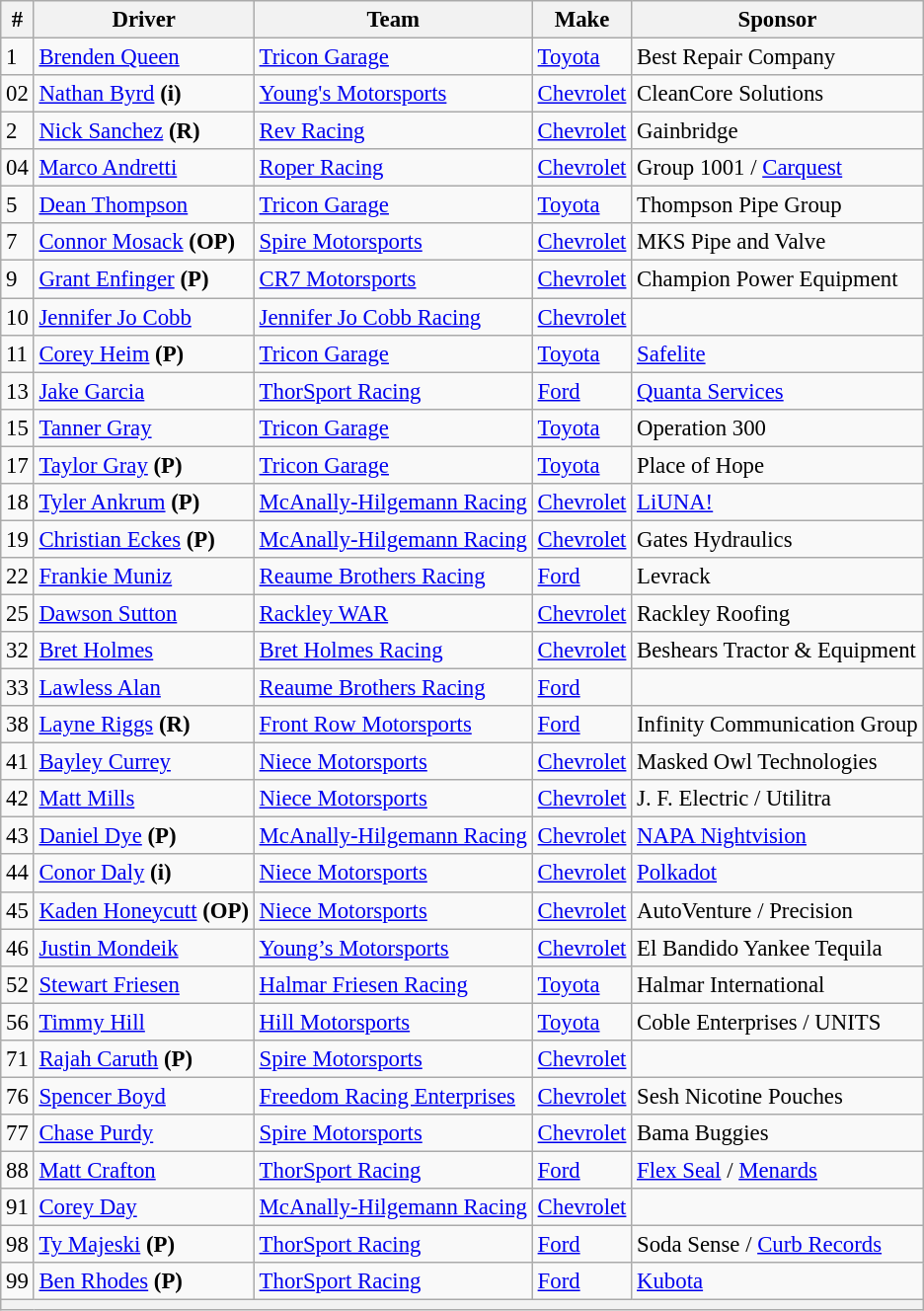<table class="wikitable" style="font-size: 95%;">
<tr>
<th>#</th>
<th>Driver</th>
<th>Team</th>
<th>Make</th>
<th>Sponsor</th>
</tr>
<tr>
<td>1</td>
<td><a href='#'>Brenden Queen</a></td>
<td><a href='#'>Tricon Garage</a></td>
<td><a href='#'>Toyota</a></td>
<td>Best Repair Company</td>
</tr>
<tr>
<td>02</td>
<td><a href='#'>Nathan Byrd</a> <strong>(i)</strong></td>
<td><a href='#'>Young's Motorsports</a></td>
<td><a href='#'>Chevrolet</a></td>
<td>CleanCore Solutions</td>
</tr>
<tr>
<td>2</td>
<td><a href='#'>Nick Sanchez</a> <strong>(R)</strong></td>
<td><a href='#'>Rev Racing</a></td>
<td><a href='#'>Chevrolet</a></td>
<td>Gainbridge</td>
</tr>
<tr>
<td>04</td>
<td><a href='#'>Marco Andretti</a></td>
<td><a href='#'>Roper Racing</a></td>
<td><a href='#'>Chevrolet</a></td>
<td>Group 1001 / <a href='#'>Carquest</a></td>
</tr>
<tr>
<td>5</td>
<td><a href='#'>Dean Thompson</a></td>
<td><a href='#'>Tricon Garage</a></td>
<td><a href='#'>Toyota</a></td>
<td>Thompson Pipe Group</td>
</tr>
<tr>
<td>7</td>
<td><a href='#'>Connor Mosack</a> <strong>(OP)</strong></td>
<td><a href='#'>Spire Motorsports</a></td>
<td><a href='#'>Chevrolet</a></td>
<td>MKS Pipe and Valve</td>
</tr>
<tr>
<td>9</td>
<td><a href='#'>Grant Enfinger</a> <strong>(P)</strong></td>
<td><a href='#'>CR7 Motorsports</a></td>
<td><a href='#'>Chevrolet</a></td>
<td>Champion Power Equipment</td>
</tr>
<tr>
<td>10</td>
<td><a href='#'>Jennifer Jo Cobb</a></td>
<td><a href='#'>Jennifer Jo Cobb Racing</a></td>
<td><a href='#'>Chevrolet</a></td>
<td></td>
</tr>
<tr>
<td>11</td>
<td><a href='#'>Corey Heim</a> <strong>(P)</strong></td>
<td><a href='#'>Tricon Garage</a></td>
<td><a href='#'>Toyota</a></td>
<td><a href='#'>Safelite</a></td>
</tr>
<tr>
<td>13</td>
<td><a href='#'>Jake Garcia</a></td>
<td><a href='#'>ThorSport Racing</a></td>
<td><a href='#'>Ford</a></td>
<td><a href='#'>Quanta Services</a></td>
</tr>
<tr>
<td>15</td>
<td><a href='#'>Tanner Gray</a></td>
<td><a href='#'>Tricon Garage</a></td>
<td><a href='#'>Toyota</a></td>
<td>Operation 300</td>
</tr>
<tr>
<td>17</td>
<td><a href='#'>Taylor Gray</a> <strong>(P)</strong></td>
<td><a href='#'>Tricon Garage</a></td>
<td><a href='#'>Toyota</a></td>
<td>Place of Hope</td>
</tr>
<tr>
<td>18</td>
<td><a href='#'>Tyler Ankrum</a> <strong>(P)</strong></td>
<td><a href='#'>McAnally-Hilgemann Racing</a></td>
<td><a href='#'>Chevrolet</a></td>
<td><a href='#'>LiUNA!</a></td>
</tr>
<tr>
<td>19</td>
<td><a href='#'>Christian Eckes</a> <strong>(P)</strong></td>
<td><a href='#'>McAnally-Hilgemann Racing</a></td>
<td><a href='#'>Chevrolet</a></td>
<td>Gates Hydraulics</td>
</tr>
<tr>
<td>22</td>
<td><a href='#'>Frankie Muniz</a></td>
<td><a href='#'>Reaume Brothers Racing</a></td>
<td><a href='#'>Ford</a></td>
<td>Levrack</td>
</tr>
<tr>
<td>25</td>
<td><a href='#'>Dawson Sutton</a></td>
<td><a href='#'>Rackley WAR</a></td>
<td><a href='#'>Chevrolet</a></td>
<td>Rackley Roofing</td>
</tr>
<tr>
<td>32</td>
<td><a href='#'>Bret Holmes</a></td>
<td><a href='#'>Bret Holmes Racing</a></td>
<td><a href='#'>Chevrolet</a></td>
<td>Beshears Tractor & Equipment</td>
</tr>
<tr>
<td>33</td>
<td><a href='#'>Lawless Alan</a></td>
<td><a href='#'>Reaume Brothers Racing</a></td>
<td><a href='#'>Ford</a></td>
<td></td>
</tr>
<tr>
<td>38</td>
<td><a href='#'>Layne Riggs</a> <strong>(R)</strong></td>
<td><a href='#'>Front Row Motorsports</a></td>
<td><a href='#'>Ford</a></td>
<td>Infinity Communication Group</td>
</tr>
<tr>
<td>41</td>
<td><a href='#'>Bayley Currey</a></td>
<td><a href='#'>Niece Motorsports</a></td>
<td><a href='#'>Chevrolet</a></td>
<td>Masked Owl Technologies</td>
</tr>
<tr>
<td>42</td>
<td><a href='#'>Matt Mills</a></td>
<td><a href='#'>Niece Motorsports</a></td>
<td><a href='#'>Chevrolet</a></td>
<td>J. F. Electric / Utilitra</td>
</tr>
<tr>
<td>43</td>
<td><a href='#'>Daniel Dye</a> <strong>(P)</strong></td>
<td><a href='#'>McAnally-Hilgemann Racing</a></td>
<td><a href='#'>Chevrolet</a></td>
<td><a href='#'>NAPA Nightvision</a></td>
</tr>
<tr>
<td>44</td>
<td><a href='#'>Conor Daly</a> <strong>(i)</strong></td>
<td><a href='#'>Niece Motorsports</a></td>
<td><a href='#'>Chevrolet</a></td>
<td><a href='#'>Polkadot</a></td>
</tr>
<tr>
<td>45</td>
<td><a href='#'>Kaden Honeycutt</a> <strong>(OP)</strong></td>
<td><a href='#'>Niece Motorsports</a></td>
<td><a href='#'>Chevrolet</a></td>
<td>AutoVenture / Precision</td>
</tr>
<tr>
<td>46</td>
<td><a href='#'>Justin Mondeik</a></td>
<td><a href='#'>Young’s Motorsports</a></td>
<td><a href='#'>Chevrolet</a></td>
<td>El Bandido Yankee Tequila</td>
</tr>
<tr>
<td>52</td>
<td><a href='#'>Stewart Friesen</a></td>
<td><a href='#'>Halmar Friesen Racing</a></td>
<td><a href='#'>Toyota</a></td>
<td>Halmar International</td>
</tr>
<tr>
<td>56</td>
<td><a href='#'>Timmy Hill</a></td>
<td><a href='#'>Hill Motorsports</a></td>
<td><a href='#'>Toyota</a></td>
<td>Coble Enterprises / UNITS</td>
</tr>
<tr>
<td>71</td>
<td><a href='#'>Rajah Caruth</a> <strong>(P)</strong></td>
<td><a href='#'>Spire Motorsports</a></td>
<td><a href='#'>Chevrolet</a></td>
<td></td>
</tr>
<tr>
<td>76</td>
<td><a href='#'>Spencer Boyd</a></td>
<td nowrap=""><a href='#'>Freedom Racing Enterprises</a></td>
<td><a href='#'>Chevrolet</a></td>
<td>Sesh Nicotine Pouches</td>
</tr>
<tr>
<td>77</td>
<td><a href='#'>Chase Purdy</a></td>
<td><a href='#'>Spire Motorsports</a></td>
<td><a href='#'>Chevrolet</a></td>
<td>Bama Buggies</td>
</tr>
<tr>
<td>88</td>
<td><a href='#'>Matt Crafton</a></td>
<td><a href='#'>ThorSport Racing</a></td>
<td><a href='#'>Ford</a></td>
<td><a href='#'>Flex Seal</a> / <a href='#'>Menards</a></td>
</tr>
<tr>
<td>91</td>
<td><a href='#'>Corey Day</a></td>
<td><a href='#'>McAnally-Hilgemann Racing</a></td>
<td><a href='#'>Chevrolet</a></td>
<td></td>
</tr>
<tr>
<td>98</td>
<td><a href='#'>Ty Majeski</a> <strong>(P)</strong></td>
<td><a href='#'>ThorSport Racing</a></td>
<td><a href='#'>Ford</a></td>
<td>Soda Sense / <a href='#'>Curb Records</a></td>
</tr>
<tr>
<td>99</td>
<td><a href='#'>Ben Rhodes</a> <strong>(P)</strong></td>
<td><a href='#'>ThorSport Racing</a></td>
<td><a href='#'>Ford</a></td>
<td><a href='#'>Kubota</a></td>
</tr>
<tr>
<th colspan="5"></th>
</tr>
</table>
